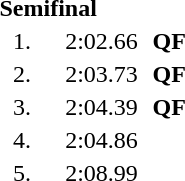<table style="text-align:center">
<tr>
<td colspan=4 align=left><strong>Semifinal</strong></td>
</tr>
<tr>
<td width=30>1.</td>
<td align=left></td>
<td width=60>2:02.66</td>
<td><strong>QF</strong></td>
</tr>
<tr>
<td>2.</td>
<td align=left></td>
<td>2:03.73</td>
<td><strong>QF</strong></td>
</tr>
<tr>
<td>3.</td>
<td align=left></td>
<td>2:04.39</td>
<td><strong>QF</strong></td>
</tr>
<tr>
<td>4.</td>
<td align=left></td>
<td>2:04.86</td>
<td></td>
</tr>
<tr>
<td>5.</td>
<td align=left></td>
<td>2:08.99</td>
<td></td>
</tr>
</table>
